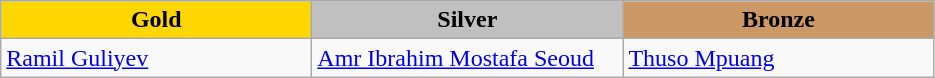<table class="wikitable" style="text-align:left">
<tr align="center">
<td width=200 bgcolor=gold><strong>Gold</strong></td>
<td width=200 bgcolor=silver><strong>Silver</strong></td>
<td width=200 bgcolor=CC9966><strong>Bronze</strong></td>
</tr>
<tr>
<td><a href='#'>Ramil Guliyev</a><br><em></em></td>
<td><a href='#'>Amr Ibrahim Mostafa Seoud</a><br><em></em></td>
<td><a href='#'>Thuso Mpuang</a><br><em></em></td>
</tr>
</table>
